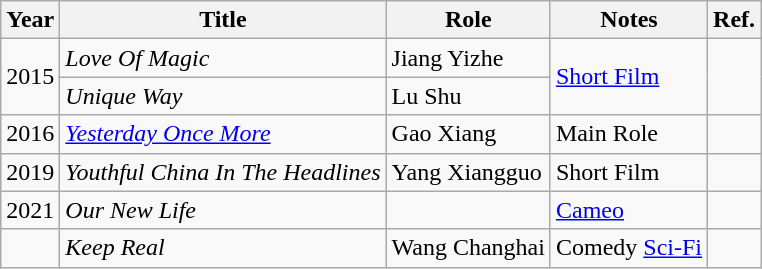<table class="wikitable sortable">
<tr>
<th>Year</th>
<th>Title</th>
<th>Role</th>
<th>Notes</th>
<th>Ref.</th>
</tr>
<tr>
<td rowspan=2>2015</td>
<td><em>Love Of Magic</em></td>
<td>Jiang Yizhe</td>
<td rowspan=2><a href='#'>Short Film</a></td>
<td rowspan=2></td>
</tr>
<tr>
<td><em>Unique Way</em></td>
<td>Lu Shu</td>
</tr>
<tr>
<td>2016</td>
<td><em><a href='#'>Yesterday Once More</a></em></td>
<td>Gao Xiang</td>
<td>Main Role</td>
<td></td>
</tr>
<tr>
<td>2019</td>
<td><em>Youthful China In The Headlines</em></td>
<td>Yang Xiangguo</td>
<td>Short Film</td>
<td></td>
</tr>
<tr>
<td>2021</td>
<td><em>Our New Life</em></td>
<td></td>
<td><a href='#'>Cameo</a></td>
<td></td>
</tr>
<tr>
<td></td>
<td><em>Keep Real</em></td>
<td>Wang Changhai</td>
<td>Comedy <a href='#'>Sci-Fi</a></td>
<td></td>
</tr>
</table>
